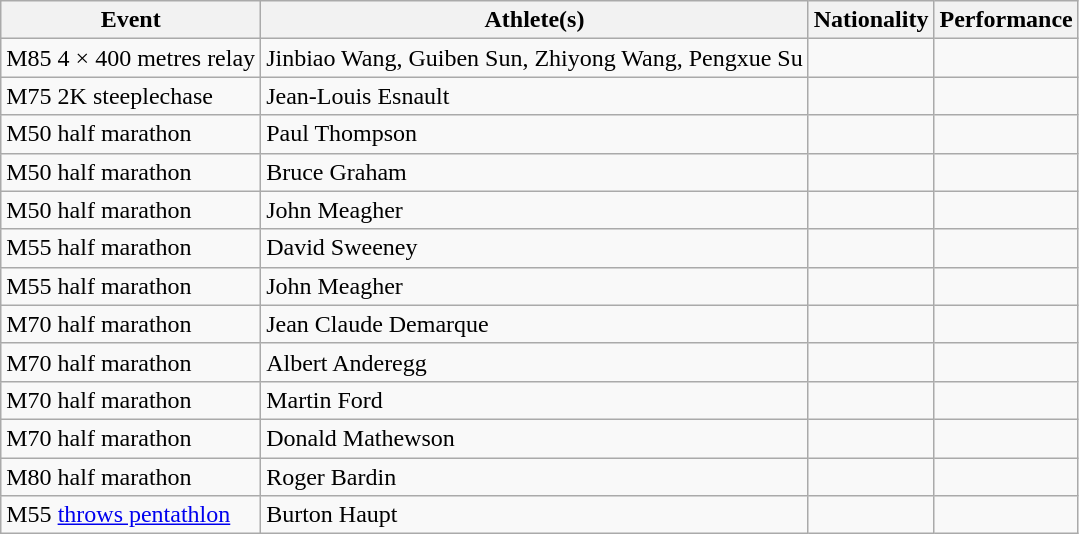<table class="wikitable">
<tr>
<th>Event</th>
<th>Athlete(s)</th>
<th>Nationality</th>
<th>Performance</th>
</tr>
<tr>
<td>M85 4 × 400 metres relay</td>
<td>Jinbiao Wang, Guiben Sun, Zhiyong Wang, Pengxue Su</td>
<td></td>
<td></td>
</tr>
<tr>
<td>M75 2K steeplechase</td>
<td>Jean-Louis Esnault</td>
<td></td>
<td></td>
</tr>
<tr>
<td>M50 half marathon</td>
<td>Paul Thompson</td>
<td></td>
<td></td>
</tr>
<tr>
<td>M50 half marathon</td>
<td>Bruce Graham</td>
<td></td>
<td></td>
</tr>
<tr>
<td>M50 half marathon</td>
<td>John Meagher</td>
<td></td>
<td></td>
</tr>
<tr>
<td>M55 half marathon</td>
<td>David Sweeney</td>
<td></td>
<td></td>
</tr>
<tr>
<td>M55 half marathon</td>
<td>John Meagher</td>
<td></td>
<td></td>
</tr>
<tr>
<td>M70 half marathon</td>
<td>Jean Claude Demarque</td>
<td></td>
<td></td>
</tr>
<tr>
<td>M70 half marathon</td>
<td>Albert Anderegg</td>
<td></td>
<td></td>
</tr>
<tr>
<td>M70 half marathon</td>
<td>Martin Ford</td>
<td></td>
<td></td>
</tr>
<tr>
<td>M70 half marathon</td>
<td>Donald Mathewson</td>
<td></td>
<td></td>
</tr>
<tr>
<td>M80 half marathon</td>
<td>Roger Bardin</td>
<td></td>
<td></td>
</tr>
<tr>
<td>M55 <a href='#'>throws pentathlon</a></td>
<td>Burton Haupt</td>
<td></td>
<td></td>
</tr>
</table>
